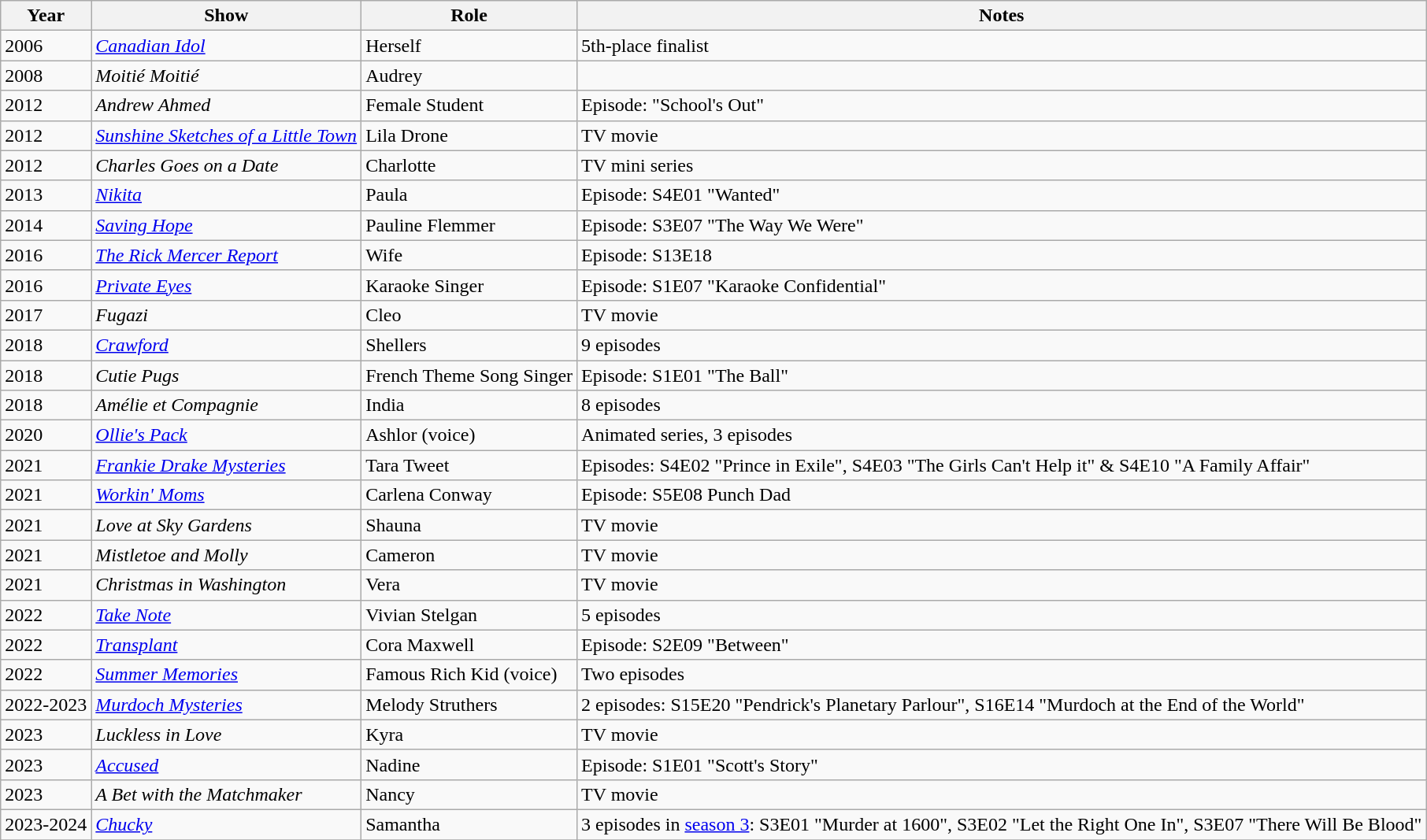<table class="wikitable sortable">
<tr>
<th>Year</th>
<th>Show</th>
<th>Role</th>
<th>Notes</th>
</tr>
<tr>
<td>2006</td>
<td><em><a href='#'>Canadian Idol</a></em></td>
<td>Herself</td>
<td>5th-place finalist</td>
</tr>
<tr>
<td>2008</td>
<td><em>Moitié Moitié</em></td>
<td>Audrey</td>
<td></td>
</tr>
<tr>
<td>2012</td>
<td><em>Andrew Ahmed</em></td>
<td>Female Student</td>
<td>Episode: "School's Out"</td>
</tr>
<tr>
<td>2012</td>
<td><em><a href='#'>Sunshine Sketches of a Little Town</a></em></td>
<td>Lila Drone</td>
<td>TV movie</td>
</tr>
<tr>
<td>2012</td>
<td><em>Charles Goes on a Date</em></td>
<td>Charlotte</td>
<td>TV mini series</td>
</tr>
<tr>
<td>2013</td>
<td><em><a href='#'>Nikita</a></em></td>
<td>Paula</td>
<td>Episode: S4E01 "Wanted"</td>
</tr>
<tr>
<td>2014</td>
<td><em><a href='#'>Saving Hope</a></em></td>
<td>Pauline Flemmer</td>
<td>Episode: S3E07 "The Way We Were"</td>
</tr>
<tr>
<td>2016</td>
<td data-sort-value="Rick Mercer Report, The"><em><a href='#'>The Rick Mercer Report</a></em></td>
<td>Wife</td>
<td>Episode: S13E18</td>
</tr>
<tr>
<td>2016</td>
<td><em><a href='#'>Private Eyes</a></em></td>
<td>Karaoke Singer</td>
<td>Episode: S1E07 "Karaoke Confidential"</td>
</tr>
<tr>
<td>2017</td>
<td><em>Fugazi</em></td>
<td>Cleo</td>
<td>TV movie</td>
</tr>
<tr>
<td>2018</td>
<td><em><a href='#'>Crawford</a></em></td>
<td>Shellers</td>
<td>9 episodes</td>
</tr>
<tr>
<td>2018</td>
<td><em>Cutie Pugs</em></td>
<td>French Theme Song Singer</td>
<td>Episode: S1E01 "The Ball"</td>
</tr>
<tr>
<td>2018</td>
<td><em>Amélie et Compagnie</em></td>
<td>India</td>
<td>8 episodes</td>
</tr>
<tr>
<td>2020</td>
<td><em><a href='#'>Ollie's Pack</a></em></td>
<td>Ashlor (voice)</td>
<td>Animated series, 3 episodes</td>
</tr>
<tr>
<td>2021</td>
<td><em><a href='#'>Frankie Drake Mysteries</a></em></td>
<td>Tara Tweet</td>
<td>Episodes: S4E02 "Prince in Exile", S4E03 "The Girls Can't Help it" & S4E10 "A Family Affair"</td>
</tr>
<tr>
<td>2021</td>
<td><em><a href='#'>Workin' Moms</a></em></td>
<td>Carlena Conway</td>
<td>Episode: S5E08 Punch Dad</td>
</tr>
<tr>
<td>2021</td>
<td><em>Love at Sky Gardens</em></td>
<td>Shauna</td>
<td>TV movie</td>
</tr>
<tr>
<td>2021</td>
<td><em>Mistletoe and Molly</em></td>
<td>Cameron</td>
<td>TV movie</td>
</tr>
<tr>
<td>2021</td>
<td><em>Christmas in Washington</em></td>
<td>Vera</td>
<td>TV movie</td>
</tr>
<tr>
<td>2022</td>
<td><em><a href='#'>Take Note</a></em></td>
<td>Vivian Stelgan</td>
<td>5 episodes</td>
</tr>
<tr>
<td>2022</td>
<td><em><a href='#'>Transplant</a></em></td>
<td>Cora Maxwell</td>
<td>Episode: S2E09 "Between"</td>
</tr>
<tr>
<td>2022</td>
<td><em><a href='#'>Summer Memories</a></em></td>
<td>Famous Rich Kid (voice)</td>
<td>Two episodes</td>
</tr>
<tr>
<td>2022-2023</td>
<td><em><a href='#'>Murdoch Mysteries</a></em></td>
<td>Melody Struthers</td>
<td>2 episodes: S15E20 "Pendrick's Planetary Parlour", S16E14 "Murdoch at the End of the World"</td>
</tr>
<tr>
<td>2023</td>
<td><em>Luckless in Love</em></td>
<td>Kyra</td>
<td>TV movie</td>
</tr>
<tr>
<td>2023</td>
<td><em><a href='#'>Accused</a></em></td>
<td>Nadine</td>
<td>Episode: S1E01 "Scott's Story"</td>
</tr>
<tr>
<td>2023</td>
<td data-sort-value="Bet with the Matchmaker, A"><em>A Bet with the Matchmaker</em></td>
<td>Nancy</td>
<td>TV movie</td>
</tr>
<tr>
<td>2023-2024</td>
<td><em><a href='#'>Chucky</a></em></td>
<td>Samantha</td>
<td>3 episodes in <a href='#'>season 3</a>: S3E01 "Murder at 1600", S3E02 "Let the Right One In", S3E07 "There Will Be Blood"</td>
</tr>
<tr>
</tr>
</table>
